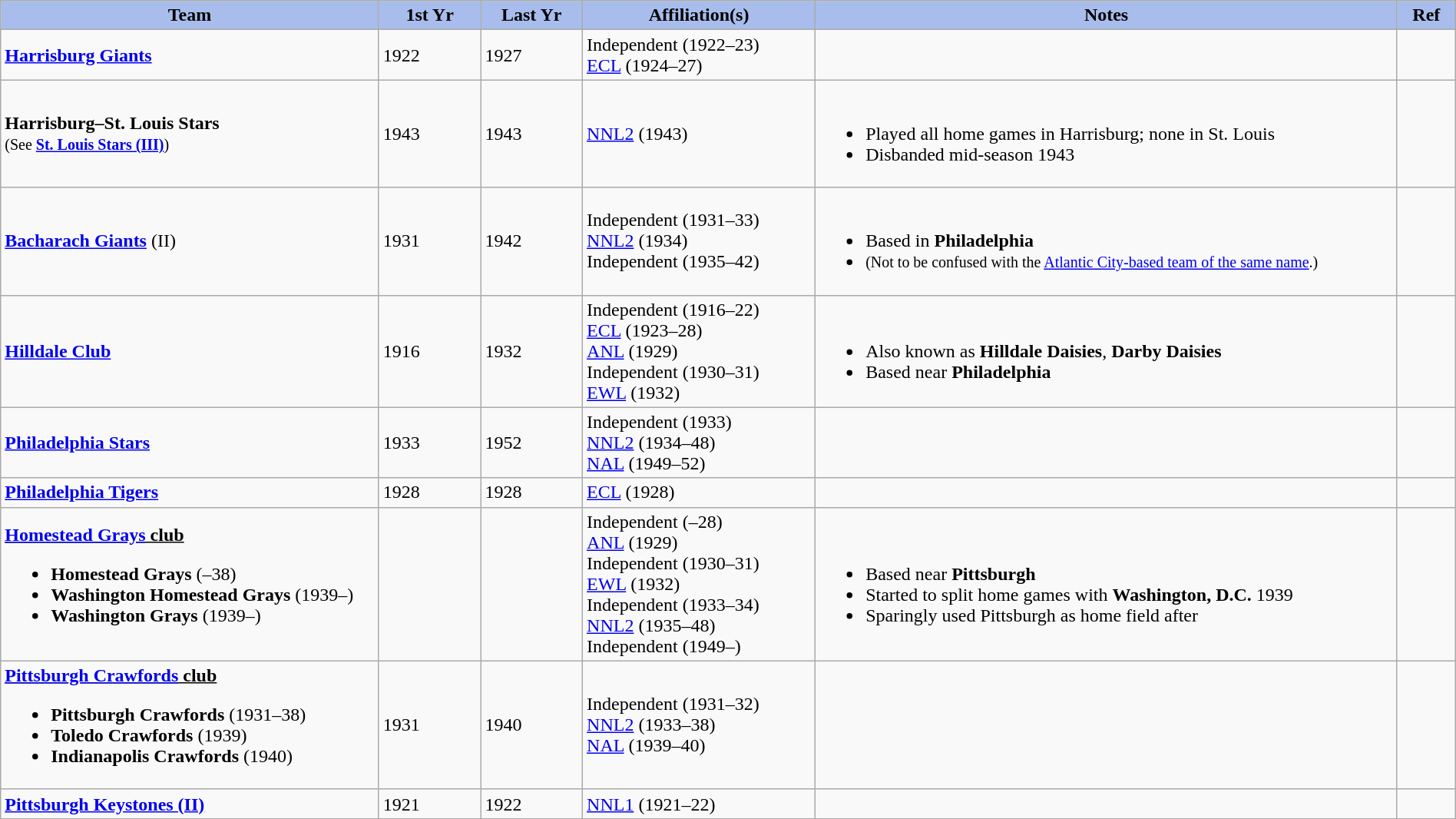<table class="wikitable" style="width: 100%">
<tr>
<th style="background:#a8bdec; width:26%;">Team</th>
<th style="width:7%; background:#a8bdec;">1st Yr</th>
<th style="width:7%; background:#a8bdec;">Last Yr</th>
<th style="width:16%; background:#a8bdec;">Affiliation(s)</th>
<th style="width:40%; background:#a8bdec;">Notes</th>
<th style="width:4%; background:#a8bdec;">Ref</th>
</tr>
<tr>
<td><strong><a href='#'>Harrisburg Giants</a></strong></td>
<td>1922</td>
<td>1927</td>
<td>Independent (1922–23)<br><a href='#'>ECL</a> (1924–27)</td>
<td></td>
<td></td>
</tr>
<tr>
<td><strong>Harrisburg–St. Louis Stars</strong><br><small>(See <strong><a href='#'>St. Louis Stars (III)</a></strong>)</small></td>
<td>1943</td>
<td>1943</td>
<td><a href='#'>NNL2</a> (1943)</td>
<td><br><ul><li>Played all home games in Harrisburg; none in St. Louis</li><li>Disbanded mid-season 1943</li></ul></td>
<td></td>
</tr>
<tr id="Philadelphia Bacharach Giants">
<td><strong><a href='#'>Bacharach Giants</a></strong> (II)</td>
<td>1931</td>
<td>1942</td>
<td>Independent (1931–33)<br><a href='#'>NNL2</a> (1934)<br>Independent (1935–42)</td>
<td><br><ul><li>Based in <strong>Philadelphia</strong></li><li><small>(Not to be confused with the <a href='#'>Atlantic City-based team of the same name</a>.)</small></li></ul></td>
<td></td>
</tr>
<tr>
<td><strong><a href='#'>Hilldale Club</a></strong></td>
<td>1916</td>
<td>1932</td>
<td>Independent (1916–22)<br><a href='#'>ECL</a> (1923–28)<br><a href='#'>ANL</a> (1929)<br>Independent (1930–31)<br><a href='#'>EWL</a> (1932)</td>
<td><br><ul><li>Also known as <strong>Hilldale Daisies</strong>, <strong>Darby Daisies</strong></li><li>Based near <strong>Philadelphia</strong></li></ul></td>
<td></td>
</tr>
<tr>
<td><strong><a href='#'>Philadelphia Stars</a></strong></td>
<td>1933</td>
<td>1952</td>
<td>Independent (1933)<br><a href='#'>NNL2</a> (1934–48)<br><a href='#'>NAL</a> (1949–52)</td>
<td></td>
<td></td>
</tr>
<tr>
<td><strong><a href='#'>Philadelphia Tigers</a></strong></td>
<td>1928</td>
<td>1928</td>
<td><a href='#'>ECL</a> (1928)</td>
<td></td>
<td></td>
</tr>
<tr id="Homestead Grays">
<td><u><strong><a href='#'>Homestead Grays</a> club</strong></u><br><ul><li><strong>Homestead Grays</strong> (–38)</li><li><strong>Washington Homestead Grays</strong> (1939–)</li><li><strong>Washington Grays</strong> (1939–)</li></ul></td>
<td></td>
<td></td>
<td>Independent (–28)<br><a href='#'>ANL</a> (1929)<br>Independent (1930–31)<br><a href='#'>EWL</a> (1932)<br>Independent (1933–34)<br><a href='#'>NNL2</a> (1935–48)<br>Independent (1949–)</td>
<td><br><ul><li>Based near <strong>Pittsburgh</strong></li><li>Started to split home games with <strong>Washington, D.C.</strong> 1939</li><li>Sparingly used Pittsburgh as home field after </li></ul></td>
<td></td>
</tr>
<tr id="Pittsburgh Crawfords">
<td><u><strong><a href='#'>Pittsburgh Crawfords</a> club</strong></u><br><ul><li><strong>Pittsburgh Crawfords</strong> (1931–38)</li><li><strong>Toledo Crawfords</strong> (1939)</li><li><strong>Indianapolis Crawfords</strong> (1940)</li></ul></td>
<td>1931</td>
<td>1940</td>
<td>Independent (1931–32)<br><a href='#'>NNL2</a> (1933–38)<br><a href='#'>NAL</a> (1939–40)</td>
<td></td>
<td></td>
</tr>
<tr>
<td><strong><a href='#'>Pittsburgh Keystones (II)</a></strong></td>
<td>1921</td>
<td>1922</td>
<td><a href='#'>NNL1</a> (1921–22)</td>
<td></td>
<td></td>
</tr>
</table>
